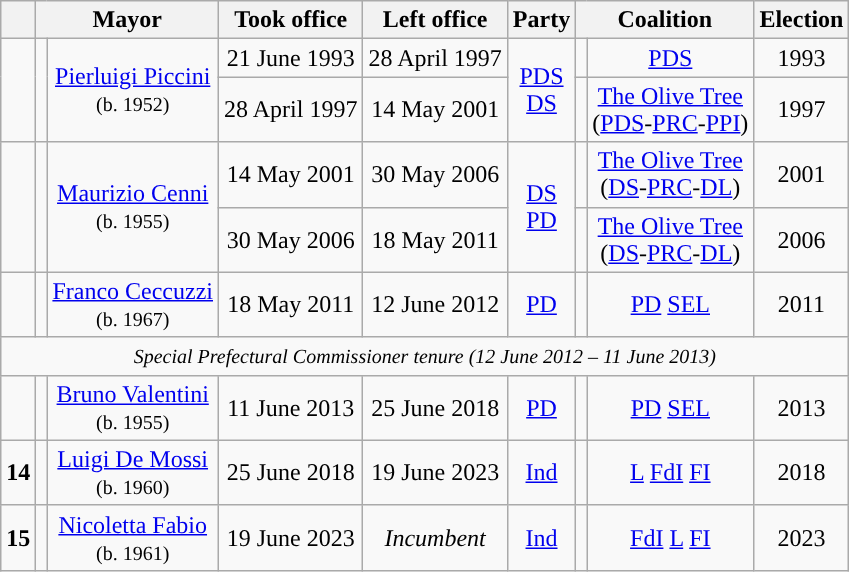<table class="wikitable" style="text-align: center;">
<tr>
<th><br></th>
<th colspan="2">Mayor</th>
<th>Took office</th>
<th>Left office</th>
<th>Party</th>
<th colspan="2">Coalition</th>
<th>Election</th>
</tr>
<tr>
<td rowspan="2" style="background: "><strong></strong></td>
<td rowspan="2"></td>
<td rowspan="2"><a href='#'>Pierluigi Piccini</a><br><small>(b. 1952)</small></td>
<td>21 June 1993</td>
<td>28 April 1997</td>
<td rowspan="2"><a href='#'>PDS</a><br><a href='#'>DS</a></td>
<td style="background: "></td>
<td><a href='#'>PDS</a></td>
<td>1993</td>
</tr>
<tr>
<td>28 April 1997</td>
<td>14 May 2001</td>
<td style="background: "></td>
<td><a href='#'>The Olive Tree</a><br>(<a href='#'>PDS</a>-<a href='#'>PRC</a>-<a href='#'>PPI</a>)</td>
<td>1997</td>
</tr>
<tr>
<td rowspan="2" style="background: "><strong></strong></td>
<td rowspan="2"></td>
<td rowspan="2"><a href='#'>Maurizio Cenni</a><br><small>(b. 1955)</small></td>
<td>14 May 2001</td>
<td>30 May 2006</td>
<td rowspan="2"><a href='#'>DS</a><br><a href='#'>PD</a></td>
<td style="background: "></td>
<td><a href='#'>The Olive Tree</a><br>(<a href='#'>DS</a>-<a href='#'>PRC</a>-<a href='#'>DL</a>)</td>
<td>2001</td>
</tr>
<tr>
<td>30 May 2006</td>
<td>18 May 2011</td>
<td style="background: "></td>
<td><a href='#'>The Olive Tree</a><br>(<a href='#'>DS</a>-<a href='#'>PRC</a>-<a href='#'>DL</a>)</td>
<td>2006</td>
</tr>
<tr>
<td rowspan="1" style="background: "><strong></strong></td>
<td rowspan="1"></td>
<td rowspan="1"><a href='#'>Franco Ceccuzzi</a><br><small>(b. 1967)</small></td>
<td rowspan="1">18 May 2011</td>
<td rowspan="1">12 June 2012</td>
<td rowspan="1"><a href='#'>PD</a></td>
<td style="background: "></td>
<td><a href='#'>PD</a>  <a href='#'>SEL</a></td>
<td>2011</td>
</tr>
<tr>
<td colspan="9"><small><em>Special Prefectural Commissioner tenure (12 June 2012 – 11 June 2013)</em></small></td>
</tr>
<tr>
<td rowspan="1" style="background: "><strong></strong></td>
<td rowspan="1"></td>
<td rowspan="1"><a href='#'>Bruno Valentini</a><br><small>(b. 1955)</small></td>
<td rowspan="1">11 June 2013</td>
<td rowspan="1">25 June 2018</td>
<td rowspan="1"><a href='#'>PD</a></td>
<td style="background: "></td>
<td><a href='#'>PD</a>  <a href='#'>SEL</a></td>
<td>2013</td>
</tr>
<tr>
<td style="background: "><strong>14</strong></td>
<td></td>
<td><a href='#'>Luigi De Mossi</a><br><small>(b. 1960)</small></td>
<td>25 June 2018</td>
<td>19 June 2023</td>
<td><a href='#'>Ind</a></td>
<td style="background: "></td>
<td><a href='#'>L</a>  <a href='#'>FdI</a>  <a href='#'>FI</a></td>
<td>2018</td>
</tr>
<tr>
<td style="background: "><strong>15</strong></td>
<td></td>
<td><a href='#'>Nicoletta Fabio</a><br><small>(b. 1961)</small></td>
<td>19 June 2023</td>
<td><em>Incumbent</em></td>
<td><a href='#'>Ind</a></td>
<td style="background: "></td>
<td><a href='#'>FdI</a>  <a href='#'>L</a>  <a href='#'>FI</a></td>
<td>2023</td>
</tr>
</table>
